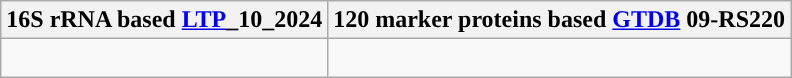<table class="wikitable">
<tr>
<th colspan=1>16S rRNA based <a href='#'>LTP</a>_10_2024</th>
<th colspan=1>120 marker proteins based <a href='#'>GTDB</a> 09-RS220</th>
</tr>
<tr>
<td style="vertical-align:top"><br></td>
<td><br></td>
</tr>
</table>
